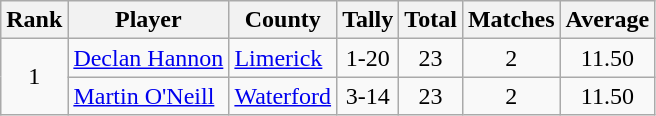<table class="wikitable">
<tr>
<th>Rank</th>
<th>Player</th>
<th>County</th>
<th>Tally</th>
<th>Total</th>
<th>Matches</th>
<th>Average</th>
</tr>
<tr>
<td rowspan=2 align=center>1</td>
<td><a href='#'>Declan Hannon</a></td>
<td><a href='#'>Limerick</a></td>
<td align=center>1-20</td>
<td align=center>23</td>
<td align=center>2</td>
<td align=center>11.50</td>
</tr>
<tr>
<td><a href='#'>Martin O'Neill</a></td>
<td><a href='#'>Waterford</a></td>
<td align=center>3-14</td>
<td align=center>23</td>
<td align=center>2</td>
<td align=center>11.50</td>
</tr>
</table>
